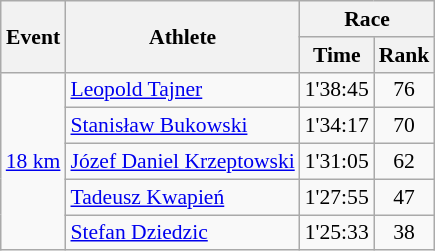<table class="wikitable" border="1" style="font-size:90%">
<tr>
<th rowspan=2>Event</th>
<th rowspan=2>Athlete</th>
<th colspan=2>Race</th>
</tr>
<tr>
<th>Time</th>
<th>Rank</th>
</tr>
<tr>
<td rowspan=5><a href='#'>18 km</a></td>
<td><a href='#'>Leopold Tajner</a></td>
<td align=center>1'38:45</td>
<td align=center>76</td>
</tr>
<tr>
<td><a href='#'>Stanisław Bukowski</a></td>
<td align=center>1'34:17</td>
<td align=center>70</td>
</tr>
<tr>
<td><a href='#'>Józef Daniel Krzeptowski</a></td>
<td align=center>1'31:05</td>
<td align=center>62</td>
</tr>
<tr>
<td><a href='#'>Tadeusz Kwapień</a></td>
<td align=center>1'27:55</td>
<td align=center>47</td>
</tr>
<tr>
<td><a href='#'>Stefan Dziedzic</a></td>
<td align=center>1'25:33</td>
<td align=center>38</td>
</tr>
</table>
